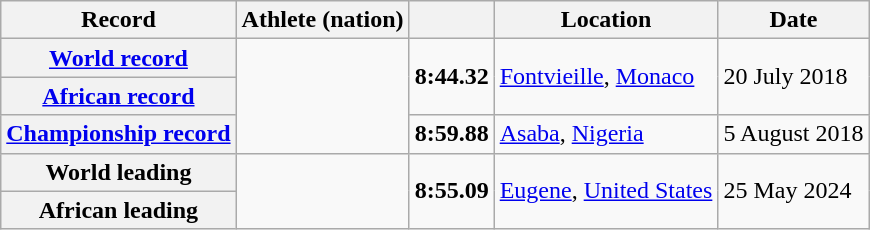<table class="wikitable">
<tr>
<th scope="col">Record</th>
<th scope="col">Athlete (nation)</th>
<th scope="col"></th>
<th scope="col">Location</th>
<th scope="col">Date</th>
</tr>
<tr>
<th scope="row"><a href='#'>World record</a></th>
<td rowspan="3"></td>
<td rowspan="2" align="center"><strong>8:44.32</strong></td>
<td rowspan="2"><a href='#'>Fontvieille</a>, <a href='#'>Monaco</a></td>
<td rowspan="2">20 July 2018</td>
</tr>
<tr>
<th scope="row"><a href='#'>African record</a></th>
</tr>
<tr>
<th><a href='#'>Championship record</a></th>
<td align="center"><strong>8:59.88</strong></td>
<td><a href='#'>Asaba</a>, <a href='#'>Nigeria</a></td>
<td>5 August 2018</td>
</tr>
<tr>
<th scope="row">World leading</th>
<td rowspan="2"></td>
<td rowspan="2" align="center"><strong>8:55.09</strong></td>
<td rowspan="2"><a href='#'>Eugene</a>, <a href='#'>United States</a></td>
<td rowspan="2">25 May 2024</td>
</tr>
<tr>
<th scope="row">African leading</th>
</tr>
</table>
